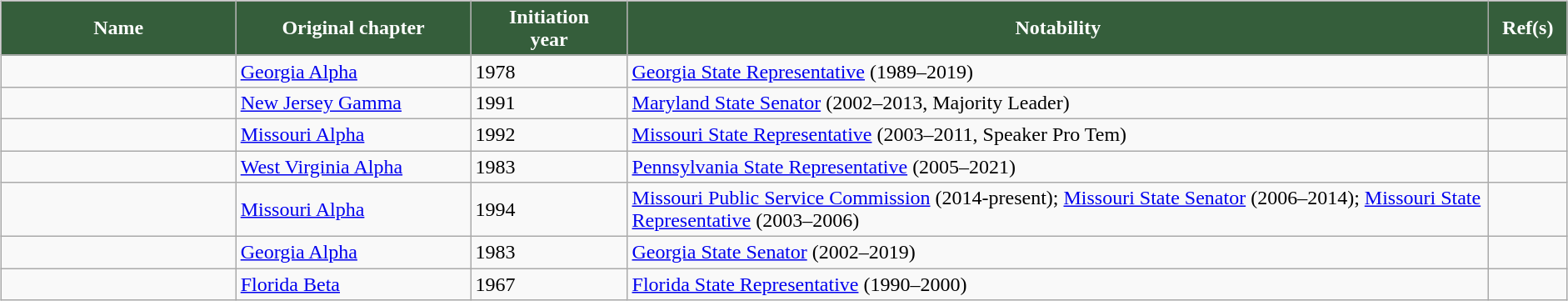<table width="100%">
<tr valign="top">
<td width="100%"><br><table class="wikitable sortable" border="1" width="100%">
<tr>
<th width="15%" style="background:#355E3B; color:white">Name</th>
<th width="15%" style="background:#355E3B; color:white">Original chapter</th>
<th width="10%" style="background:#355E3B; color:white">Initiation<br>year</th>
<th width="55%" class="unsortable" style="background:#355E3B; color:white">Notability</th>
<th width="5%" class="unsortable" style="background:#355E3B; color:white">Ref(s)</th>
</tr>
<tr>
<td></td>
<td><a href='#'>Georgia Alpha</a></td>
<td>1978</td>
<td><a href='#'>Georgia State Representative</a>  (1989–2019)</td>
<td></td>
</tr>
<tr>
<td></td>
<td><a href='#'>New Jersey Gamma</a></td>
<td>1991</td>
<td><a href='#'>Maryland State Senator</a> (2002–2013, Majority Leader)</td>
<td></td>
</tr>
<tr>
<td></td>
<td><a href='#'>Missouri Alpha</a></td>
<td>1992</td>
<td><a href='#'>Missouri State Representative</a> (2003–2011, Speaker Pro Tem)</td>
<td></td>
</tr>
<tr>
<td></td>
<td><a href='#'>West Virginia Alpha</a></td>
<td>1983</td>
<td><a href='#'>Pennsylvania State Representative</a> (2005–2021)</td>
<td></td>
</tr>
<tr>
<td></td>
<td><a href='#'>Missouri Alpha</a></td>
<td>1994</td>
<td><a href='#'>Missouri Public Service Commission</a> (2014-present); <a href='#'>Missouri State Senator</a> (2006–2014); <a href='#'>Missouri State Representative</a> (2003–2006)</td>
<td></td>
</tr>
<tr>
<td></td>
<td><a href='#'>Georgia Alpha</a></td>
<td>1983</td>
<td><a href='#'>Georgia State Senator</a> (2002–2019)</td>
<td></td>
</tr>
<tr>
<td></td>
<td><a href='#'>Florida Beta</a></td>
<td>1967</td>
<td><a href='#'>Florida State Representative</a> (1990–2000)</td>
<td></td>
</tr>
</table>
</td>
<td><br></td>
</tr>
</table>
